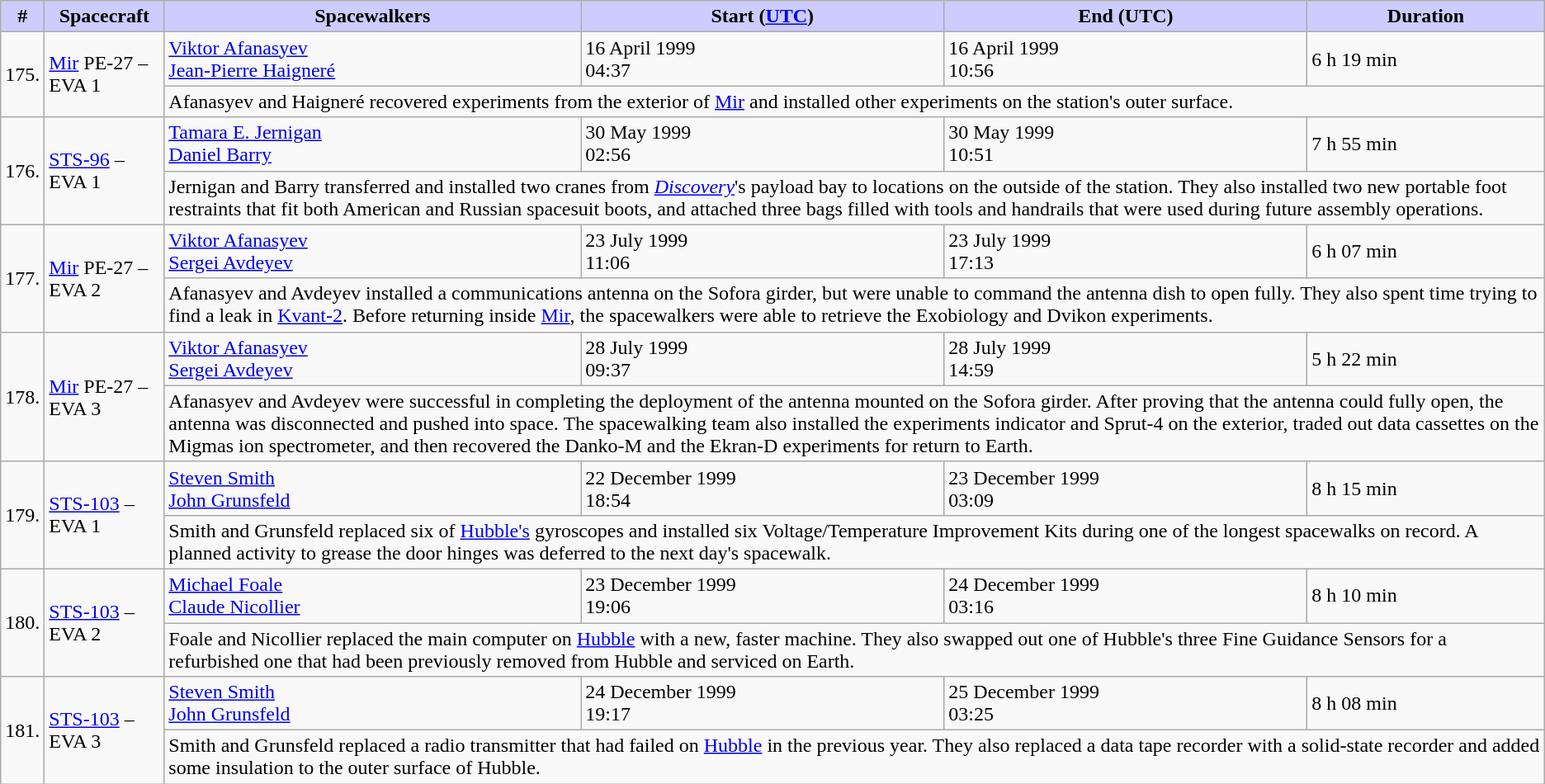<table class="wikitable sticky-header">
<tr>
<th style="background:#ccf;">#</th>
<th style="background:#ccf;">Spacecraft</th>
<th style="background:#ccf;">Spacewalkers</th>
<th style="background:#ccf;">Start (<a href='#'>UTC</a>)</th>
<th style="background:#ccf;">End (UTC)</th>
<th style="background:#ccf;">Duration</th>
</tr>
<tr>
<td rowspan=2>175.</td>
<td rowspan=2><a href='#'>Mir</a> PE-27 – EVA 1</td>
<td> <a href='#'>Viktor Afanasyev</a><br> <a href='#'>Jean-Pierre Haigneré</a></td>
<td>16 April 1999<br>04:37</td>
<td>16 April 1999<br>10:56</td>
<td>6 h 19 min</td>
</tr>
<tr>
<td colspan=4>Afanasyev and Haigneré recovered experiments from the exterior of <a href='#'>Mir</a> and installed other experiments on the station's outer surface.</td>
</tr>
<tr>
<td rowspan=2>176.</td>
<td rowspan=2><a href='#'>STS-96</a> – EVA 1</td>
<td> <a href='#'>Tamara E. Jernigan</a><br> <a href='#'>Daniel Barry</a></td>
<td>30 May 1999<br>02:56</td>
<td>30 May 1999<br>10:51</td>
<td>7 h 55 min</td>
</tr>
<tr>
<td colspan=4>Jernigan and Barry transferred and installed two cranes from <a href='#'><em>Discovery</em></a>'s payload bay to locations on the outside of the station. They also installed two new portable foot restraints that fit both American and Russian spacesuit boots, and attached three bags filled with tools and handrails that were used during future assembly operations.</td>
</tr>
<tr>
<td rowspan=2>177.</td>
<td rowspan=2><a href='#'>Mir</a> PE-27 – EVA 2</td>
<td> <a href='#'>Viktor Afanasyev</a><br> <a href='#'>Sergei Avdeyev</a></td>
<td>23 July 1999<br>11:06</td>
<td>23 July 1999<br>17:13</td>
<td>6 h 07 min</td>
</tr>
<tr>
<td colspan=4>Afanasyev and Avdeyev installed a communications antenna on the Sofora girder, but were unable to command the antenna dish to open fully. They also spent time trying to find a leak in <a href='#'>Kvant-2</a>. Before returning inside <a href='#'>Mir</a>, the spacewalkers were able to retrieve the Exobiology and Dvikon experiments.</td>
</tr>
<tr>
<td rowspan=2>178.</td>
<td rowspan=2><a href='#'>Mir</a> PE-27 – EVA 3</td>
<td> <a href='#'>Viktor Afanasyev</a><br> <a href='#'>Sergei Avdeyev</a></td>
<td>28 July 1999<br>09:37</td>
<td>28 July 1999<br>14:59</td>
<td>5 h 22 min</td>
</tr>
<tr>
<td colspan=4>Afanasyev and Avdeyev were successful in completing the deployment of the antenna mounted on the Sofora girder. After proving that the antenna could fully open, the antenna was disconnected and pushed into space. The spacewalking team also installed the experiments indicator and Sprut-4 on the exterior, traded out data cassettes on the Migmas ion spectrometer, and then recovered the Danko-M and the Ekran-D experiments for return to Earth.</td>
</tr>
<tr>
<td rowspan=2>179.</td>
<td rowspan=2><a href='#'>STS-103</a> – EVA 1</td>
<td> <a href='#'>Steven Smith</a><br> <a href='#'>John Grunsfeld</a></td>
<td>22 December 1999<br>18:54</td>
<td>23 December 1999<br>03:09</td>
<td>8 h 15 min</td>
</tr>
<tr>
<td colspan=4>Smith and Grunsfeld replaced six of <a href='#'>Hubble's</a> gyroscopes and installed six Voltage/Temperature Improvement Kits during one of the longest spacewalks on record. A planned activity to grease the door hinges was deferred to the next day's spacewalk.</td>
</tr>
<tr>
<td rowspan=2>180.</td>
<td rowspan=2><a href='#'>STS-103</a> – EVA 2</td>
<td> <a href='#'>Michael Foale</a><br> <a href='#'>Claude Nicollier</a></td>
<td>23 December 1999<br>19:06</td>
<td>24 December 1999<br>03:16</td>
<td>8 h 10 min</td>
</tr>
<tr>
<td colspan=4>Foale and Nicollier replaced the main computer on <a href='#'>Hubble</a> with a new, faster machine. They also swapped out one of Hubble's three Fine Guidance Sensors for a refurbished one that had been previously removed from Hubble and serviced on Earth.</td>
</tr>
<tr>
<td rowspan=2>181.</td>
<td rowspan=2><a href='#'>STS-103</a> – EVA 3</td>
<td> <a href='#'>Steven Smith</a><br> <a href='#'>John Grunsfeld</a></td>
<td>24 December 1999<br>19:17</td>
<td>25 December 1999<br>03:25</td>
<td>8 h 08 min</td>
</tr>
<tr>
<td colspan=4>Smith and Grunsfeld replaced a radio transmitter that had failed on <a href='#'>Hubble</a> in the previous year. They also replaced a data tape recorder with a solid-state recorder and added some insulation to the outer surface of Hubble.</td>
</tr>
</table>
